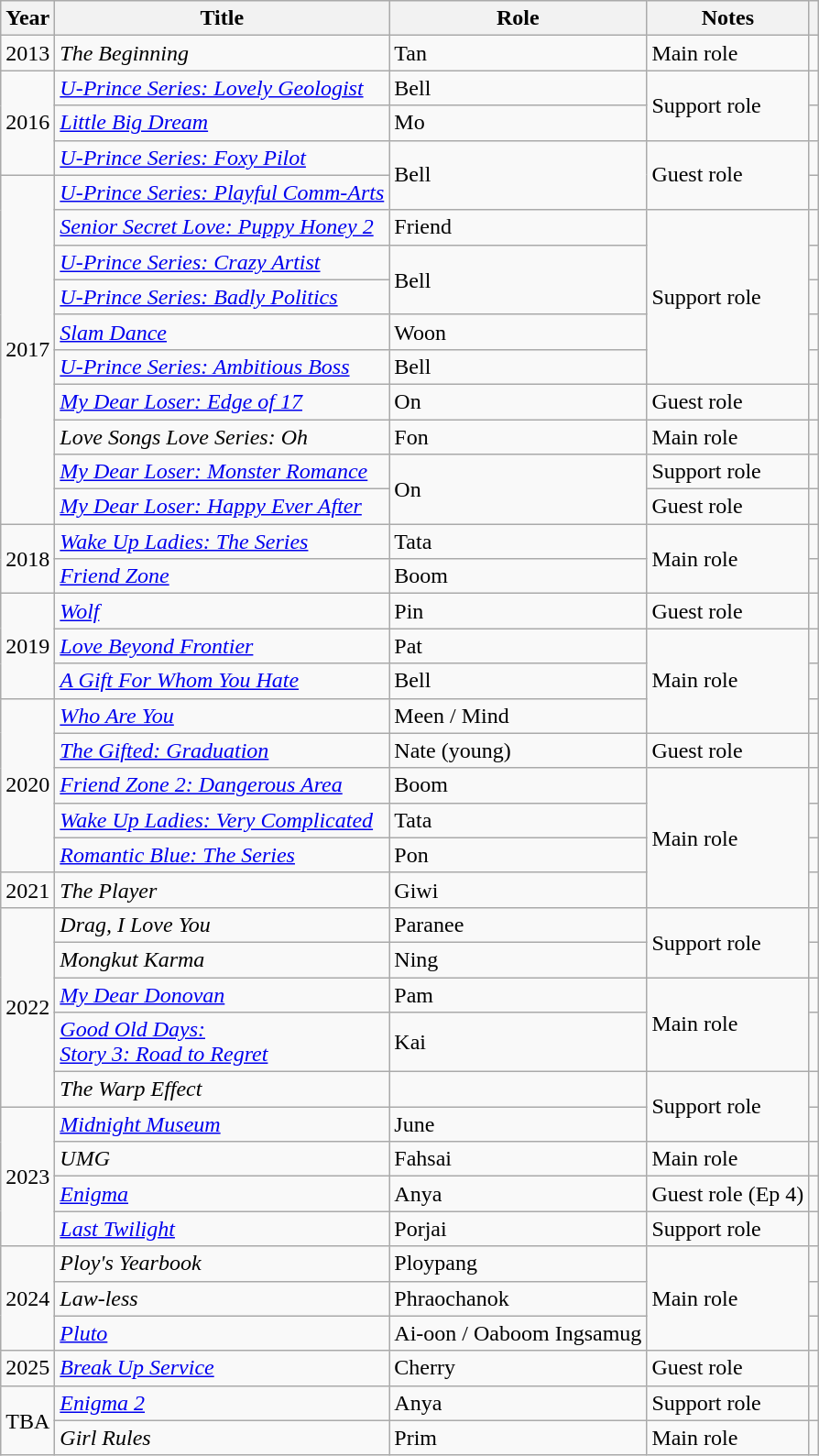<table class="wikitable sortable plainrowheaders">
<tr>
<th scope="col">Year</th>
<th scope="col">Title</th>
<th scope="col">Role</th>
<th scope="col" class="unsortable">Notes</th>
<th scope="col" class="unsortable"></th>
</tr>
<tr>
<td>2013</td>
<td><em>The Beginning</em></td>
<td>Tan</td>
<td>Main role</td>
<td style="text-align: center;"></td>
</tr>
<tr>
<td rowspan="3">2016</td>
<td><em><a href='#'>U-Prince Series: Lovely Geologist</a></em></td>
<td>Bell</td>
<td rowspan="2">Support role</td>
<td style="text-align: center;"></td>
</tr>
<tr>
<td><em><a href='#'>Little Big Dream</a></em></td>
<td>Mo</td>
<td style="text-align: center;"></td>
</tr>
<tr>
<td><em><a href='#'>U-Prince Series: Foxy Pilot</a></em></td>
<td rowspan="2">Bell</td>
<td rowspan="2">Guest role</td>
<td style="text-align: center;"></td>
</tr>
<tr>
<td rowspan="10">2017</td>
<td><em><a href='#'>U-Prince Series: Playful Comm-Arts</a></em></td>
<td style="text-align: center;"></td>
</tr>
<tr>
<td><em><a href='#'>Senior Secret Love: Puppy Honey 2</a></em></td>
<td>Friend</td>
<td rowspan="5">Support role</td>
<td style="text-align: center;"></td>
</tr>
<tr>
<td><em><a href='#'>U-Prince Series: Crazy Artist</a></em></td>
<td rowspan="2">Bell</td>
<td style="text-align: center;"></td>
</tr>
<tr>
<td><em><a href='#'>U-Prince Series: Badly Politics</a></em></td>
<td style="text-align: center;"></td>
</tr>
<tr>
<td><em><a href='#'>Slam Dance</a></em></td>
<td>Woon</td>
<td style="text-align: center;"></td>
</tr>
<tr>
<td><em><a href='#'>U-Prince Series: Ambitious Boss</a></em></td>
<td>Bell</td>
<td style="text-align: center;"></td>
</tr>
<tr>
<td><em><a href='#'>My Dear Loser: Edge of 17</a></em></td>
<td>On</td>
<td>Guest role</td>
<td style="text-align: center;"></td>
</tr>
<tr>
<td><em>Love Songs Love Series: Oh</em></td>
<td>Fon</td>
<td>Main role</td>
<td style="text-align: center;"></td>
</tr>
<tr>
<td><em><a href='#'>My Dear Loser: Monster Romance</a></em></td>
<td rowspan="2">On</td>
<td>Support role</td>
<td style="text-align: center;"></td>
</tr>
<tr>
<td><em><a href='#'>My Dear Loser: Happy Ever After</a></em></td>
<td>Guest role</td>
<td style="text-align: center;"></td>
</tr>
<tr>
<td rowspan="2">2018</td>
<td><em><a href='#'>Wake Up Ladies: The Series</a></em></td>
<td>Tata</td>
<td rowspan="2">Main role</td>
<td style="text-align: center;"></td>
</tr>
<tr>
<td><em><a href='#'>Friend Zone</a></em></td>
<td>Boom</td>
<td style="text-align: center;"></td>
</tr>
<tr>
<td rowspan="3">2019</td>
<td><em><a href='#'>Wolf</a></em></td>
<td>Pin</td>
<td>Guest role</td>
<td style="text-align: center;"></td>
</tr>
<tr>
<td><em><a href='#'>Love Beyond Frontier</a></em></td>
<td>Pat</td>
<td rowspan="3">Main role</td>
<td style="text-align: center;"></td>
</tr>
<tr>
<td><em><a href='#'>A Gift For Whom You Hate</a></em></td>
<td>Bell</td>
<td style="text-align: center;"></td>
</tr>
<tr>
<td rowspan="5">2020</td>
<td><em><a href='#'>Who Are You</a></em></td>
<td>Meen / Mind</td>
<td style="text-align: center;"></td>
</tr>
<tr>
<td><em><a href='#'>The Gifted: Graduation</a></em></td>
<td>Nate (young)</td>
<td>Guest role</td>
<td style="text-align: center;"></td>
</tr>
<tr>
<td><em><a href='#'>Friend Zone 2: Dangerous Area</a></em></td>
<td>Boom</td>
<td rowspan="4">Main role</td>
<td style="text-align: center;"></td>
</tr>
<tr>
<td><em><a href='#'>Wake Up Ladies: Very Complicated</a></em></td>
<td>Tata</td>
<td style="text-align: center;"></td>
</tr>
<tr>
<td><em><a href='#'>Romantic Blue: The Series</a></em></td>
<td>Pon</td>
<td style="text-align: center;"></td>
</tr>
<tr>
<td>2021</td>
<td><em>The Player</em></td>
<td>Giwi</td>
<td style="text-align: center;"></td>
</tr>
<tr>
<td rowspan="5">2022</td>
<td><em>Drag, I Love You</em></td>
<td>Paranee</td>
<td rowspan="2">Support role</td>
<td></td>
</tr>
<tr>
<td><em>Mongkut Karma</em></td>
<td>Ning</td>
<td></td>
</tr>
<tr>
<td><em><a href='#'>My Dear Donovan</a></em></td>
<td>Pam</td>
<td rowspan="2">Main role</td>
<td style="text-align: center;"></td>
</tr>
<tr>
<td><em><a href='#'>Good Old Days:<br>Story 3: Road to Regret</a></em></td>
<td>Kai</td>
<td style="text-align: center;"></td>
</tr>
<tr>
<td><em>The Warp Effect</em></td>
<td></td>
<td rowspan="2">Support role</td>
<td style="text-align: center;"></td>
</tr>
<tr>
<td rowspan="4">2023</td>
<td><em><a href='#'>Midnight Museum</a></em></td>
<td>June</td>
<td style="text-align: center;"></td>
</tr>
<tr>
<td><em>UMG</em></td>
<td>Fahsai</td>
<td>Main role</td>
<td></td>
</tr>
<tr>
<td><em><a href='#'>Enigma</a></em></td>
<td>Anya</td>
<td>Guest role (Ep 4)</td>
<td></td>
</tr>
<tr>
<td><em><a href='#'>Last Twilight</a></em></td>
<td>Porjai</td>
<td>Support role</td>
<td></td>
</tr>
<tr>
<td rowspan="3">2024</td>
<td><em>Ploy's Yearbook</em></td>
<td>Ploypang</td>
<td rowspan="3">Main role</td>
<td></td>
</tr>
<tr>
<td><em>Law-less</em></td>
<td>Phraochanok</td>
<td style="text-align: center;"></td>
</tr>
<tr>
<td><em><a href='#'>Pluto</a></em></td>
<td>Ai-oon / Oaboom Ingsamug</td>
<td></td>
</tr>
<tr>
<td rowspan="1">2025</td>
<td><em><a href='#'>Break Up Service</a></em></td>
<td>Cherry</td>
<td>Guest role</td>
<td></td>
</tr>
<tr>
<td rowspan="2">TBA</td>
<td><em><a href='#'>Enigma 2</a></em></td>
<td>Anya</td>
<td>Support role</td>
<td></td>
</tr>
<tr>
<td><em>Girl Rules</em></td>
<td>Prim</td>
<td>Main role</td>
<td></td>
</tr>
</table>
